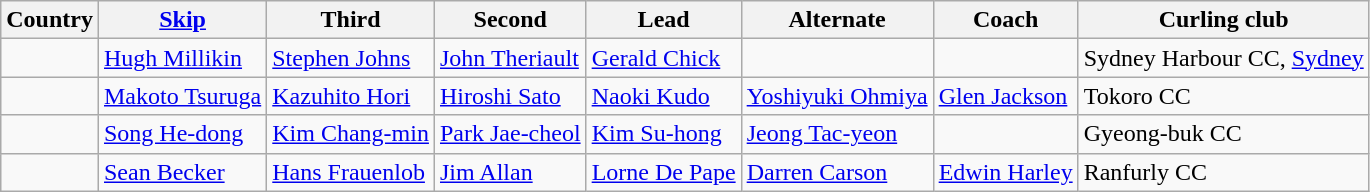<table class="wikitable">
<tr>
<th>Country</th>
<th><a href='#'>Skip</a></th>
<th>Third</th>
<th>Second</th>
<th>Lead</th>
<th>Alternate</th>
<th>Coach</th>
<th>Curling club</th>
</tr>
<tr>
<td></td>
<td><a href='#'>Hugh Millikin</a></td>
<td><a href='#'>Stephen Johns</a></td>
<td><a href='#'>John Theriault</a></td>
<td><a href='#'>Gerald Chick</a></td>
<td></td>
<td></td>
<td>Sydney Harbour CC, <a href='#'>Sydney</a></td>
</tr>
<tr>
<td></td>
<td><a href='#'>Makoto Tsuruga</a></td>
<td><a href='#'>Kazuhito Hori</a></td>
<td><a href='#'>Hiroshi Sato</a></td>
<td><a href='#'>Naoki Kudo</a></td>
<td><a href='#'>Yoshiyuki Ohmiya</a></td>
<td><a href='#'>Glen Jackson</a></td>
<td>Tokoro CC</td>
</tr>
<tr>
<td></td>
<td><a href='#'>Song He-dong</a></td>
<td><a href='#'>Kim Chang-min</a></td>
<td><a href='#'>Park Jae-cheol</a></td>
<td><a href='#'>Kim Su-hong</a></td>
<td><a href='#'>Jeong Tac-yeon</a></td>
<td></td>
<td>Gyeong-buk CC</td>
</tr>
<tr>
<td></td>
<td><a href='#'>Sean Becker</a></td>
<td><a href='#'>Hans Frauenlob</a></td>
<td><a href='#'>Jim Allan</a></td>
<td><a href='#'>Lorne De Pape</a></td>
<td><a href='#'>Darren Carson</a></td>
<td><a href='#'>Edwin Harley</a></td>
<td>Ranfurly CC</td>
</tr>
</table>
